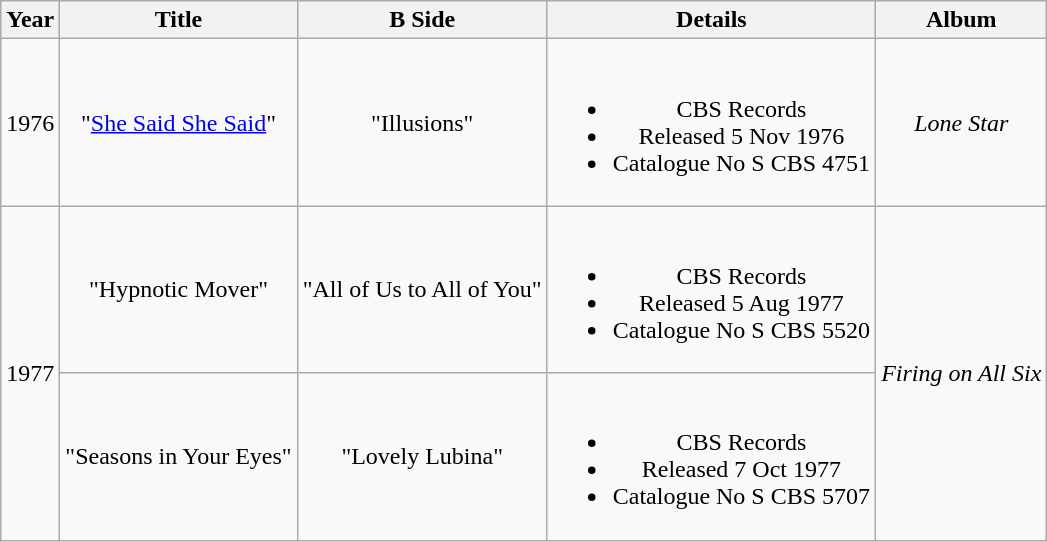<table class="wikitable plainrowheaders" style="text-align:center;" border="1">
<tr>
<th>Year</th>
<th>Title</th>
<th>B Side</th>
<th>Details</th>
<th>Album</th>
</tr>
<tr>
<td>1976</td>
<td>"<a href='#'>She Said She Said</a>"</td>
<td>"Illusions"</td>
<td><br><ul><li>CBS Records</li><li>Released 5 Nov 1976</li><li>Catalogue No S CBS 4751</li></ul></td>
<td><em>Lone Star</em></td>
</tr>
<tr>
<td rowspan="2">1977</td>
<td>"Hypnotic Mover"</td>
<td>"All of Us to All of You"</td>
<td><br><ul><li>CBS Records</li><li>Released 5 Aug 1977</li><li>Catalogue No S CBS 5520</li></ul></td>
<td rowspan="2"><em>Firing on All Six</em></td>
</tr>
<tr>
<td>"Seasons in Your Eyes"</td>
<td>"Lovely Lubina"</td>
<td><br><ul><li>CBS Records</li><li>Released 7 Oct 1977</li><li>Catalogue No S CBS 5707</li></ul></td>
</tr>
</table>
